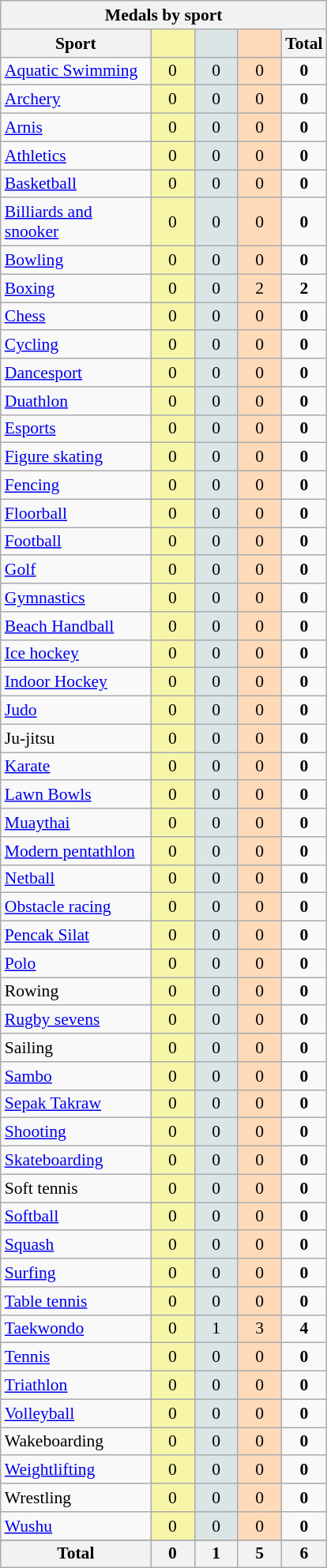<table class="wikitable" style="font-size:90%; text-align:center;">
<tr>
<th colspan=5>Medals by sport</th>
</tr>
<tr>
<th width=120>Sport</th>
<th scope="col" width=30 style="background:#F7F6A8;"></th>
<th scope="col" width=30 style="background:#DCE5E5;"></th>
<th scope="col" width=30 style="background:#FFDAB9;"></th>
<th width=30>Total</th>
</tr>
<tr>
<td align="left"><a href='#'>Aquatic Swimming</a></td>
<td style="background:#F7F6A8;">0</td>
<td style="background:#DCE5E5;">0</td>
<td style="background:#FFDAB9;">0</td>
<td><strong>0</strong></td>
</tr>
<tr>
<td align=left><a href='#'>Archery</a></td>
<td style="background:#F7F6A8;">0</td>
<td style="background:#DCE5E5;">0</td>
<td style="background:#FFDAB9;">0</td>
<td><strong>0</strong></td>
</tr>
<tr>
<td align=left><a href='#'>Arnis</a></td>
<td style="background:#F7F6A8;">0</td>
<td style="background:#DCE5E5;">0</td>
<td style="background:#FFDAB9;">0</td>
<td><strong>0</strong></td>
</tr>
<tr>
<td align=left><a href='#'>Athletics</a></td>
<td style="background:#F7F6A8;">0</td>
<td style="background:#DCE5E5;">0</td>
<td style="background:#FFDAB9;">0</td>
<td><strong>0</strong></td>
</tr>
<tr>
<td align=left><a href='#'>Basketball</a></td>
<td style="background:#F7F6A8;">0</td>
<td style="background:#DCE5E5;">0</td>
<td style="background:#FFDAB9;">0</td>
<td><strong>0</strong></td>
</tr>
<tr>
<td align=left><a href='#'>Billiards and snooker</a></td>
<td style="background:#F7F6A8;">0</td>
<td style="background:#DCE5E5;">0</td>
<td style="background:#FFDAB9;">0</td>
<td><strong>0</strong></td>
</tr>
<tr>
<td align=left><a href='#'>Bowling</a></td>
<td style="background:#F7F6A8;">0</td>
<td style="background:#DCE5E5;">0</td>
<td style="background:#FFDAB9;">0</td>
<td><strong>0</strong></td>
</tr>
<tr>
<td align=left><a href='#'>Boxing</a></td>
<td style="background:#F7F6A8;">0</td>
<td style="background:#DCE5E5;">0</td>
<td style="background:#FFDAB9;">2</td>
<td><strong>2</strong></td>
</tr>
<tr>
<td align=left><a href='#'>Chess</a></td>
<td style="background:#F7F6A8;">0</td>
<td style="background:#DCE5E5;">0</td>
<td style="background:#FFDAB9;">0</td>
<td><strong>0</strong></td>
</tr>
<tr>
<td align=left><a href='#'>Cycling</a></td>
<td style="background:#F7F6A8;">0</td>
<td style="background:#DCE5E5;">0</td>
<td style="background:#FFDAB9;">0</td>
<td><strong>0</strong></td>
</tr>
<tr>
<td align=left><a href='#'>Dancesport</a></td>
<td style="background:#F7F6A8;">0</td>
<td style="background:#DCE5E5;">0</td>
<td style="background:#FFDAB9;">0</td>
<td><strong>0</strong></td>
</tr>
<tr>
<td align=left><a href='#'>Duathlon</a></td>
<td style="background:#F7F6A8;">0</td>
<td style="background:#DCE5E5;">0</td>
<td style="background:#FFDAB9;">0</td>
<td><strong>0</strong></td>
</tr>
<tr>
<td align=left><a href='#'>Esports</a></td>
<td style="background:#F7F6A8;">0</td>
<td style="background:#DCE5E5;">0</td>
<td style="background:#FFDAB9;">0</td>
<td><strong>0</strong></td>
</tr>
<tr>
<td align=left><a href='#'>Figure skating</a></td>
<td style="background:#F7F6A8;">0</td>
<td style="background:#DCE5E5;">0</td>
<td style="background:#FFDAB9;">0</td>
<td><strong>0</strong></td>
</tr>
<tr>
<td align=left><a href='#'>Fencing</a></td>
<td style="background:#F7F6A8;">0</td>
<td style="background:#DCE5E5;">0</td>
<td style="background:#FFDAB9;">0</td>
<td><strong>0</strong></td>
</tr>
<tr>
<td align=left><a href='#'>Floorball</a></td>
<td style="background:#F7F6A8;">0</td>
<td style="background:#DCE5E5;">0</td>
<td style="background:#FFDAB9;">0</td>
<td><strong>0</strong></td>
</tr>
<tr>
<td align=left><a href='#'>Football</a></td>
<td style="background:#F7F6A8;">0</td>
<td style="background:#DCE5E5;">0</td>
<td style="background:#FFDAB9;">0</td>
<td><strong>0</strong></td>
</tr>
<tr>
<td align=left><a href='#'>Golf</a></td>
<td style="background:#F7F6A8;">0</td>
<td style="background:#DCE5E5;">0</td>
<td style="background:#FFDAB9;">0</td>
<td><strong>0</strong></td>
</tr>
<tr>
<td align=left><a href='#'>Gymnastics</a></td>
<td style="background:#F7F6A8;">0</td>
<td style="background:#DCE5E5;">0</td>
<td style="background:#FFDAB9;">0</td>
<td><strong>0</strong></td>
</tr>
<tr>
<td align=left><a href='#'>Beach Handball</a></td>
<td style="background:#F7F6A8;">0</td>
<td style="background:#DCE5E5;">0</td>
<td style="background:#FFDAB9;">0</td>
<td><strong>0</strong></td>
</tr>
<tr>
<td align=left><a href='#'>Ice hockey</a></td>
<td style="background:#F7F6A8;">0</td>
<td style="background:#DCE5E5;">0</td>
<td style="background:#FFDAB9;">0</td>
<td><strong>0</strong></td>
</tr>
<tr>
<td align=left><a href='#'>Indoor Hockey</a></td>
<td style="background:#F7F6A8;">0</td>
<td style="background:#DCE5E5;">0</td>
<td style="background:#FFDAB9;">0</td>
<td><strong>0</strong></td>
</tr>
<tr>
<td align=left><a href='#'>Judo</a></td>
<td style="background:#F7F6A8;">0</td>
<td style="background:#DCE5E5;">0</td>
<td style="background:#FFDAB9;">0</td>
<td><strong>0</strong></td>
</tr>
<tr>
<td align=left>Ju-jitsu</td>
<td style="background:#F7F6A8;">0</td>
<td style="background:#DCE5E5;">0</td>
<td style="background:#FFDAB9;">0</td>
<td><strong>0</strong></td>
</tr>
<tr>
<td align=left><a href='#'>Karate</a></td>
<td style="background:#F7F6A8;">0</td>
<td style="background:#DCE5E5;">0</td>
<td style="background:#FFDAB9;">0</td>
<td><strong>0</strong></td>
</tr>
<tr>
<td align=left><a href='#'>Lawn Bowls</a></td>
<td style="background:#F7F6A8;">0</td>
<td style="background:#DCE5E5;">0</td>
<td style="background:#FFDAB9;">0</td>
<td><strong>0</strong></td>
</tr>
<tr>
<td align=left><a href='#'>Muaythai</a></td>
<td style="background:#F7F6A8;">0</td>
<td style="background:#DCE5E5;">0</td>
<td style="background:#FFDAB9;">0</td>
<td><strong>0</strong></td>
</tr>
<tr>
<td align=left><a href='#'>Modern pentathlon</a></td>
<td style="background:#F7F6A8;">0</td>
<td style="background:#DCE5E5;">0</td>
<td style="background:#FFDAB9;">0</td>
<td><strong>0</strong></td>
</tr>
<tr>
<td align=left><a href='#'>Netball</a></td>
<td style="background:#F7F6A8;">0</td>
<td style="background:#DCE5E5;">0</td>
<td style="background:#FFDAB9;">0</td>
<td><strong>0</strong></td>
</tr>
<tr>
<td align=left><a href='#'>Obstacle racing</a></td>
<td style="background:#F7F6A8;">0</td>
<td style="background:#DCE5E5;">0</td>
<td style="background:#FFDAB9;">0</td>
<td><strong>0</strong></td>
</tr>
<tr>
<td align=left><a href='#'>Pencak Silat</a></td>
<td style="background:#F7F6A8;">0</td>
<td style="background:#DCE5E5;">0</td>
<td style="background:#FFDAB9;">0</td>
<td><strong>0</strong></td>
</tr>
<tr>
<td align=left><a href='#'>Polo</a></td>
<td style="background:#F7F6A8;">0</td>
<td style="background:#DCE5E5;">0</td>
<td style="background:#FFDAB9;">0</td>
<td><strong>0</strong></td>
</tr>
<tr>
<td align=left>Rowing</td>
<td style="background:#F7F6A8;">0</td>
<td style="background:#DCE5E5;">0</td>
<td style="background:#FFDAB9;">0</td>
<td><strong>0</strong></td>
</tr>
<tr>
<td align=left><a href='#'>Rugby sevens</a></td>
<td style="background:#F7F6A8;">0</td>
<td style="background:#DCE5E5;">0</td>
<td style="background:#FFDAB9;">0</td>
<td><strong>0</strong></td>
</tr>
<tr>
<td align=left>Sailing</td>
<td style="background:#F7F6A8;">0</td>
<td style="background:#DCE5E5;">0</td>
<td style="background:#FFDAB9;">0</td>
<td><strong>0</strong></td>
</tr>
<tr>
<td align=left><a href='#'>Sambo</a></td>
<td style="background:#F7F6A8;">0</td>
<td style="background:#DCE5E5;">0</td>
<td style="background:#FFDAB9;">0</td>
<td><strong>0</strong></td>
</tr>
<tr>
<td align=left><a href='#'>Sepak Takraw</a></td>
<td style="background:#F7F6A8;">0</td>
<td style="background:#DCE5E5;">0</td>
<td style="background:#FFDAB9;">0</td>
<td><strong>0</strong></td>
</tr>
<tr>
<td align=left><a href='#'>Shooting</a></td>
<td style="background:#F7F6A8;">0</td>
<td style="background:#DCE5E5;">0</td>
<td style="background:#FFDAB9;">0</td>
<td><strong>0</strong></td>
</tr>
<tr>
<td align=left><a href='#'>Skateboarding</a></td>
<td style="background:#F7F6A8;">0</td>
<td style="background:#DCE5E5;">0</td>
<td style="background:#FFDAB9;">0</td>
<td><strong>0</strong></td>
</tr>
<tr>
<td align=left>Soft tennis</td>
<td style="background:#F7F6A8;">0</td>
<td style="background:#DCE5E5;">0</td>
<td style="background:#FFDAB9;">0</td>
<td><strong>0</strong></td>
</tr>
<tr>
<td align=left><a href='#'>Softball</a></td>
<td style="background:#F7F6A8;">0</td>
<td style="background:#DCE5E5;">0</td>
<td style="background:#FFDAB9;">0</td>
<td><strong>0</strong></td>
</tr>
<tr>
<td align=left><a href='#'>Squash</a></td>
<td style="background:#F7F6A8;">0</td>
<td style="background:#DCE5E5;">0</td>
<td style="background:#FFDAB9;">0</td>
<td><strong>0</strong></td>
</tr>
<tr>
<td align=left><a href='#'>Surfing</a></td>
<td style="background:#F7F6A8;">0</td>
<td style="background:#DCE5E5;">0</td>
<td style="background:#FFDAB9;">0</td>
<td><strong>0</strong></td>
</tr>
<tr>
<td align=left><a href='#'>Table tennis</a></td>
<td style="background:#F7F6A8;">0</td>
<td style="background:#DCE5E5;">0</td>
<td style="background:#FFDAB9;">0</td>
<td><strong>0</strong></td>
</tr>
<tr>
<td align=left><a href='#'>Taekwondo</a></td>
<td style="background:#F7F6A8;">0</td>
<td style="background:#DCE5E5;">1</td>
<td style="background:#FFDAB9;">3</td>
<td><strong>4</strong></td>
</tr>
<tr>
<td align=left><a href='#'>Tennis</a></td>
<td style="background:#F7F6A8;">0</td>
<td style="background:#DCE5E5;">0</td>
<td style="background:#FFDAB9;">0</td>
<td><strong>0</strong></td>
</tr>
<tr>
<td align=left><a href='#'>Triathlon</a></td>
<td style="background:#F7F6A8;">0</td>
<td style="background:#DCE5E5;">0</td>
<td style="background:#FFDAB9;">0</td>
<td><strong>0</strong></td>
</tr>
<tr>
<td align=left><a href='#'>Volleyball</a></td>
<td style="background:#F7F6A8;">0</td>
<td style="background:#DCE5E5;">0</td>
<td style="background:#FFDAB9;">0</td>
<td><strong>0</strong></td>
</tr>
<tr>
<td align=left>Wakeboarding</td>
<td style="background:#F7F6A8;">0</td>
<td style="background:#DCE5E5;">0</td>
<td style="background:#FFDAB9;">0</td>
<td><strong>0</strong></td>
</tr>
<tr>
<td align=left><a href='#'>Weightlifting</a></td>
<td style="background:#F7F6A8;">0</td>
<td style="background:#DCE5E5;">0</td>
<td style="background:#FFDAB9;">0</td>
<td><strong>0</strong></td>
</tr>
<tr>
<td align=left>Wrestling</td>
<td style="background:#F7F6A8;">0</td>
<td style="background:#DCE5E5;">0</td>
<td style="background:#FFDAB9;">0</td>
<td><strong>0</strong></td>
</tr>
<tr>
<td align=left><a href='#'>Wushu</a></td>
<td style="background:#F7F6A8;">0</td>
<td style="background:#DCE5E5;">0</td>
<td style="background:#FFDAB9;">0</td>
<td><strong>0</strong></td>
</tr>
<tr>
</tr>
<tr class="sortbottom">
<th>Total</th>
<th>0</th>
<th>1</th>
<th>5</th>
<th>6</th>
</tr>
</table>
